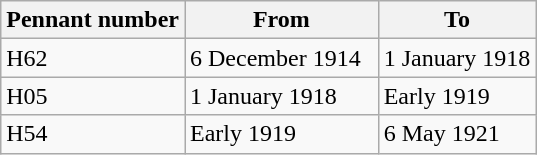<table class="wikitable" style="text-align:left">
<tr>
<th>Pennant number</th>
<th>From</th>
<th>To</th>
</tr>
<tr>
<td>H62</td>
<td>6 December 1914  </td>
<td>1 January 1918</td>
</tr>
<tr>
<td>H05</td>
<td>1 January 1918</td>
<td>Early 1919</td>
</tr>
<tr>
<td>H54</td>
<td>Early 1919</td>
<td>6 May 1921</td>
</tr>
</table>
